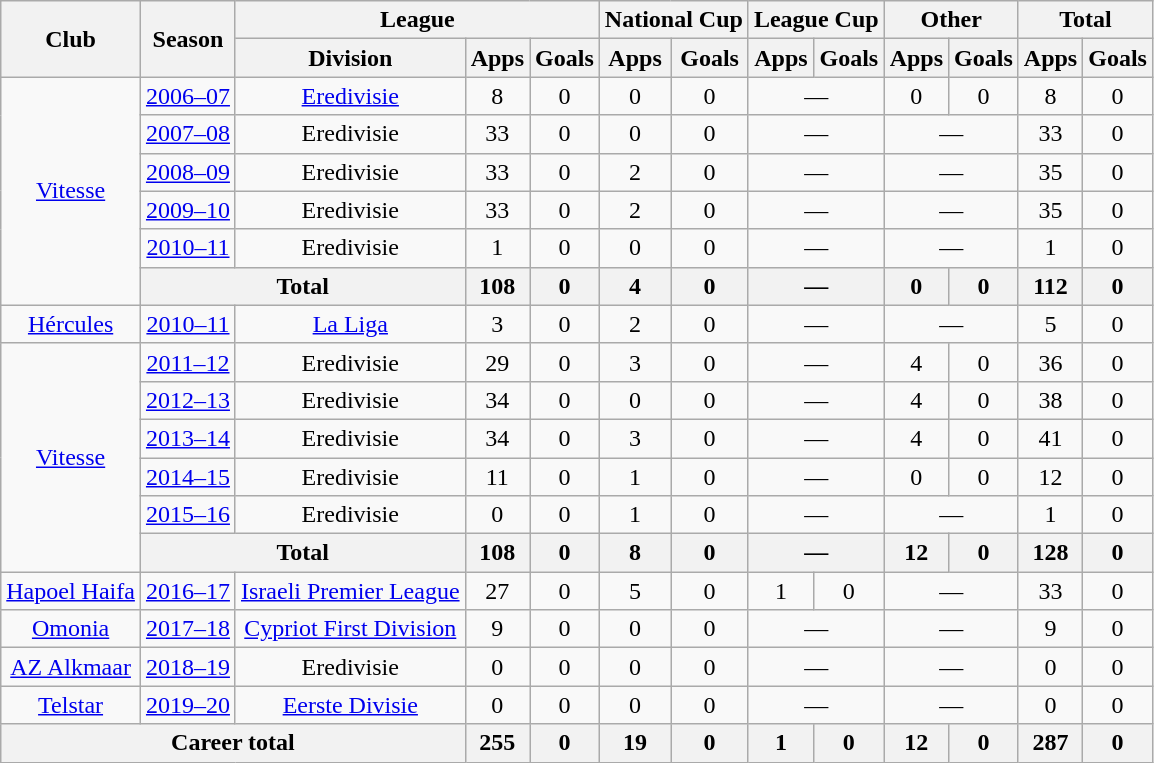<table class="wikitable" style="text-align: center;">
<tr>
<th rowspan="2">Club</th>
<th rowspan="2">Season</th>
<th colspan="3">League</th>
<th colspan="2">National Cup</th>
<th colspan="2">League Cup</th>
<th colspan="2">Other</th>
<th colspan="2">Total</th>
</tr>
<tr>
<th>Division</th>
<th>Apps</th>
<th>Goals</th>
<th>Apps</th>
<th>Goals</th>
<th>Apps</th>
<th>Goals</th>
<th>Apps</th>
<th>Goals</th>
<th>Apps</th>
<th>Goals</th>
</tr>
<tr>
<td rowspan="6"><a href='#'>Vitesse</a></td>
<td><a href='#'>2006–07</a></td>
<td><a href='#'>Eredivisie</a></td>
<td>8</td>
<td>0</td>
<td>0</td>
<td>0</td>
<td colspan="2">—</td>
<td>0</td>
<td>0</td>
<td>8</td>
<td>0</td>
</tr>
<tr>
<td><a href='#'>2007–08</a></td>
<td>Eredivisie</td>
<td>33</td>
<td>0</td>
<td>0</td>
<td>0</td>
<td colspan="2">—</td>
<td colspan="2">—</td>
<td>33</td>
<td>0</td>
</tr>
<tr>
<td><a href='#'>2008–09</a></td>
<td>Eredivisie</td>
<td>33</td>
<td>0</td>
<td>2</td>
<td>0</td>
<td colspan="2">—</td>
<td colspan="2">—</td>
<td>35</td>
<td>0</td>
</tr>
<tr>
<td><a href='#'>2009–10</a></td>
<td>Eredivisie</td>
<td>33</td>
<td>0</td>
<td>2</td>
<td>0</td>
<td colspan="2">—</td>
<td colspan="2">—</td>
<td>35</td>
<td>0</td>
</tr>
<tr>
<td><a href='#'>2010–11</a></td>
<td>Eredivisie</td>
<td>1</td>
<td>0</td>
<td>0</td>
<td>0</td>
<td colspan="2">—</td>
<td colspan="2">—</td>
<td>1</td>
<td>0</td>
</tr>
<tr>
<th colspan="2">Total</th>
<th>108</th>
<th>0</th>
<th>4</th>
<th>0</th>
<th colspan="2">—</th>
<th>0</th>
<th>0</th>
<th>112</th>
<th>0</th>
</tr>
<tr>
<td rowspan="1"><a href='#'>Hércules</a></td>
<td><a href='#'>2010–11</a></td>
<td><a href='#'>La Liga</a></td>
<td>3</td>
<td>0</td>
<td>2</td>
<td>0</td>
<td colspan="2">—</td>
<td colspan="2">—</td>
<td>5</td>
<td>0</td>
</tr>
<tr>
<td rowspan="6"><a href='#'>Vitesse</a></td>
<td><a href='#'>2011–12</a></td>
<td>Eredivisie</td>
<td>29</td>
<td>0</td>
<td>3</td>
<td>0</td>
<td colspan="2">—</td>
<td>4</td>
<td>0</td>
<td>36</td>
<td>0</td>
</tr>
<tr>
<td><a href='#'>2012–13</a></td>
<td>Eredivisie</td>
<td>34</td>
<td>0</td>
<td>0</td>
<td>0</td>
<td colspan="2">—</td>
<td>4</td>
<td>0</td>
<td>38</td>
<td>0</td>
</tr>
<tr>
<td><a href='#'>2013–14</a></td>
<td>Eredivisie</td>
<td>34</td>
<td>0</td>
<td>3</td>
<td>0</td>
<td colspan="2">—</td>
<td>4</td>
<td>0</td>
<td>41</td>
<td>0</td>
</tr>
<tr>
<td><a href='#'>2014–15</a></td>
<td>Eredivisie</td>
<td>11</td>
<td>0</td>
<td>1</td>
<td>0</td>
<td colspan="2">—</td>
<td>0</td>
<td>0</td>
<td>12</td>
<td>0</td>
</tr>
<tr>
<td><a href='#'>2015–16</a></td>
<td>Eredivisie</td>
<td>0</td>
<td>0</td>
<td>1</td>
<td>0</td>
<td colspan="2">—</td>
<td colspan="2">—</td>
<td>1</td>
<td>0</td>
</tr>
<tr>
<th colspan="2">Total</th>
<th>108</th>
<th>0</th>
<th>8</th>
<th>0</th>
<th colspan="2">—</th>
<th>12</th>
<th>0</th>
<th>128</th>
<th>0</th>
</tr>
<tr>
<td rowspan="1"><a href='#'>Hapoel Haifa</a></td>
<td><a href='#'>2016–17</a></td>
<td><a href='#'>Israeli Premier League</a></td>
<td>27</td>
<td>0</td>
<td>5</td>
<td>0</td>
<td>1</td>
<td>0</td>
<td colspan="2">—</td>
<td>33</td>
<td>0</td>
</tr>
<tr>
<td rowspan="1"><a href='#'>Omonia</a></td>
<td><a href='#'>2017–18</a></td>
<td><a href='#'>Cypriot First Division</a></td>
<td>9</td>
<td>0</td>
<td>0</td>
<td>0</td>
<td colspan="2">—</td>
<td colspan="2">—</td>
<td>9</td>
<td>0</td>
</tr>
<tr>
<td rowspan="1"><a href='#'>AZ Alkmaar</a></td>
<td><a href='#'>2018–19</a></td>
<td>Eredivisie</td>
<td>0</td>
<td>0</td>
<td>0</td>
<td>0</td>
<td colspan="2">—</td>
<td colspan="2">—</td>
<td>0</td>
<td>0</td>
</tr>
<tr>
<td rowspan="1"><a href='#'>Telstar</a></td>
<td><a href='#'>2019–20</a></td>
<td><a href='#'>Eerste Divisie</a></td>
<td>0</td>
<td>0</td>
<td>0</td>
<td>0</td>
<td colspan="2">—</td>
<td colspan="2">—</td>
<td>0</td>
<td>0</td>
</tr>
<tr>
<th colspan="3">Career total</th>
<th>255</th>
<th>0</th>
<th>19</th>
<th>0</th>
<th>1</th>
<th>0</th>
<th>12</th>
<th>0</th>
<th>287</th>
<th>0</th>
</tr>
</table>
